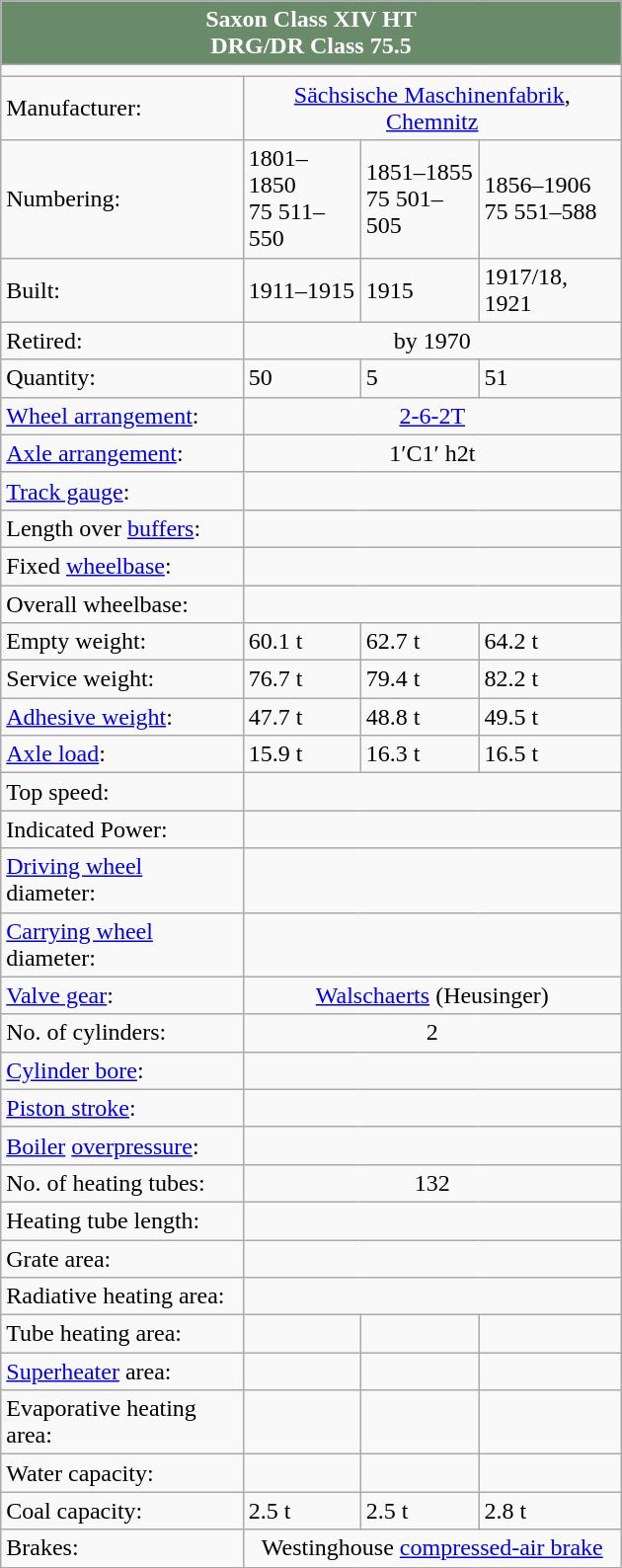<table class="wikitable float-right" width="420" align="right">
<tr ->
<th colspan="4" style="color:white; background:#698B69">Saxon Class XIV HT <br> DRG/DR Class 75.5</th>
</tr>
<tr ->
<td colspan="4" align="center"></td>
</tr>
<tr>
<td>Manufacturer:</td>
<td colspan="3" align="center"><a href='#'>Sächsische Maschinenfabrik</a>, <a href='#'>Chemnitz</a></td>
</tr>
<tr>
<td>Numbering:</td>
<td>1801–1850 <br> 75 511–550</td>
<td>1851–1855 <br> 75 501–505</td>
<td>1856–1906 <br> 75 551–588</td>
</tr>
<tr>
<td>Built:</td>
<td>1911–1915</td>
<td>1915</td>
<td>1917/18, 1921</td>
</tr>
<tr>
<td>Retired:</td>
<td colspan="3" align="center">by 1970</td>
</tr>
<tr>
<td>Quantity:</td>
<td>50</td>
<td>5</td>
<td>51</td>
</tr>
<tr>
<td><a href='#'>Wheel arrangement</a>:</td>
<td colspan="3" align="center"><a href='#'>2-6-2T</a></td>
</tr>
<tr>
<td><a href='#'>Axle arrangement</a>:</td>
<td colspan="3" align="center">1′C1′ h2t</td>
</tr>
<tr>
<td><a href='#'>Track gauge</a>:</td>
<td colspan="3" align="center"></td>
</tr>
<tr>
<td>Length over <a href='#'>buffers</a>:</td>
<td colspan="3" align="center"></td>
</tr>
<tr>
<td>Fixed <a href='#'>wheelbase</a>:</td>
<td colspan="3" align="center"></td>
</tr>
<tr>
<td>Overall wheelbase:</td>
<td colspan="3" align="center"></td>
</tr>
<tr>
<td>Empty weight:</td>
<td>60.1 t</td>
<td>62.7 t</td>
<td>64.2 t</td>
</tr>
<tr>
<td>Service weight:</td>
<td>76.7 t</td>
<td>79.4 t</td>
<td>82.2 t</td>
</tr>
<tr>
<td><a href='#'>Adhesive weight</a>:</td>
<td>47.7 t</td>
<td>48.8 t</td>
<td>49.5 t</td>
</tr>
<tr>
<td><a href='#'>Axle load</a>:</td>
<td>15.9 t</td>
<td>16.3 t</td>
<td>16.5 t</td>
</tr>
<tr>
<td>Top speed:</td>
<td colspan="3" align="center"></td>
</tr>
<tr>
<td>Indicated Power:</td>
<td colspan="3" align="center"></td>
</tr>
<tr>
<td><a href='#'>Driving wheel</a> diameter:</td>
<td colspan="3" align="center"></td>
</tr>
<tr>
<td><a href='#'>Carrying wheel</a> diameter:</td>
<td colspan="3" align="center"></td>
</tr>
<tr>
<td><a href='#'>Valve gear</a>:</td>
<td colspan="3" align="center"><a href='#'>Walschaerts</a> (Heusinger)</td>
</tr>
<tr>
<td>No. of cylinders:</td>
<td colspan="3" align="center">2</td>
</tr>
<tr>
<td><a href='#'>Cylinder bore</a>:</td>
<td colspan="3" align="center"></td>
</tr>
<tr>
<td><a href='#'>Piston stroke</a>:</td>
<td colspan="3" align="center"></td>
</tr>
<tr>
<td><a href='#'>Boiler</a> <a href='#'>overpressure</a>:</td>
<td colspan="3" align="center"></td>
</tr>
<tr>
<td>No. of heating tubes:</td>
<td colspan="3" align="center">132</td>
</tr>
<tr>
<td>Heating tube length:</td>
<td colspan="3" align="center"></td>
</tr>
<tr>
<td>Grate area:</td>
<td colspan="3" align="center"></td>
</tr>
<tr>
<td>Radiative heating area:</td>
<td colspan="3" align="center"></td>
</tr>
<tr>
<td>Tube heating area:</td>
<td></td>
<td></td>
<td></td>
</tr>
<tr>
<td><a href='#'>Superheater</a> area:</td>
<td></td>
<td></td>
<td></td>
</tr>
<tr>
<td>Evaporative heating area:</td>
<td></td>
<td></td>
<td></td>
</tr>
<tr>
<td>Water capacity:</td>
<td></td>
<td></td>
<td></td>
</tr>
<tr>
<td>Coal capacity:</td>
<td>2.5 t</td>
<td>2.5 t</td>
<td>2.8 t</td>
</tr>
<tr>
<td>Brakes:</td>
<td colspan="3" align="center">Westinghouse <a href='#'>compressed-air brake</a></td>
</tr>
<tr>
</tr>
</table>
